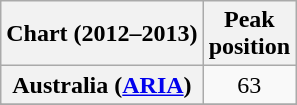<table class="wikitable sortable plainrowheaders">
<tr>
<th scope="col">Chart (2012–2013)</th>
<th scope="col">Peak<br>position</th>
</tr>
<tr>
<th scope="row">Australia (<a href='#'>ARIA</a>)</th>
<td style="text-align:center;">63</td>
</tr>
<tr>
</tr>
<tr>
</tr>
<tr>
</tr>
<tr>
</tr>
<tr>
</tr>
<tr>
</tr>
<tr>
</tr>
<tr>
</tr>
<tr>
</tr>
<tr>
</tr>
</table>
